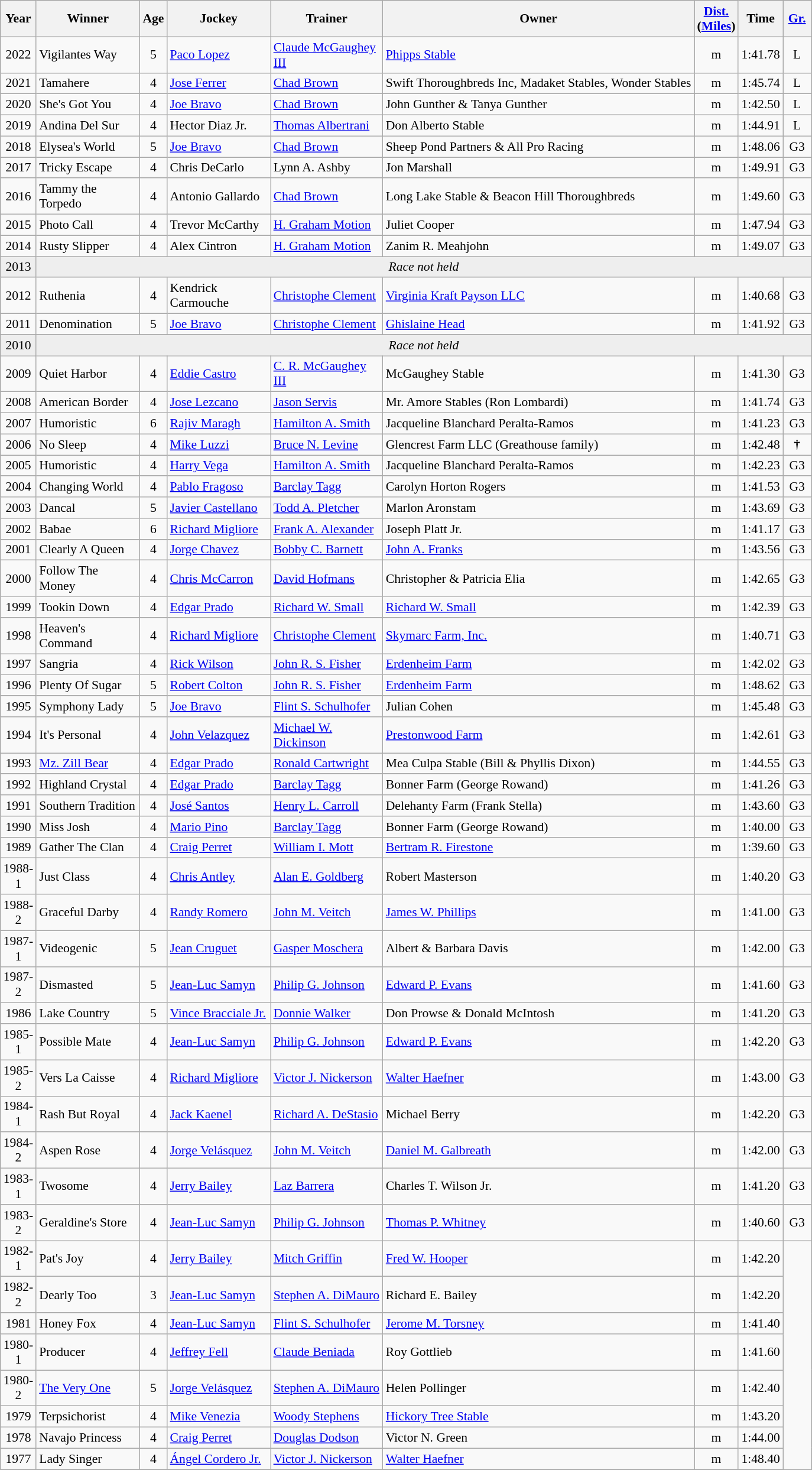<table class="wikitable sortable" style="font-size:90%">
<tr>
<th style="width:30px">Year<br></th>
<th style="width:110px">Winner<br></th>
<th style="width:20px">Age<br></th>
<th style="width:110px">Jockey<br></th>
<th style="width:120px">Trainer<br></th>
<th>Owner<br></th>
<th style="width:25px"><a href='#'>Dist.</a><br> <span>(<a href='#'>Miles</a>)</span></th>
<th style="width:25px">Time<br></th>
<th style="width:25px"><a href='#'>Gr.</a></th>
</tr>
<tr>
<td align=center>2022</td>
<td>Vigilantes Way</td>
<td align=center>5</td>
<td><a href='#'>Paco Lopez</a></td>
<td><a href='#'>Claude McGaughey III</a></td>
<td><a href='#'>Phipps Stable</a></td>
<td align=center> m</td>
<td>1:41.78</td>
<td align=center>L</td>
</tr>
<tr>
<td align=center>2021</td>
<td>Tamahere</td>
<td align=center>4</td>
<td><a href='#'>Jose Ferrer</a></td>
<td><a href='#'>Chad Brown</a></td>
<td>Swift Thoroughbreds Inc, Madaket Stables, Wonder Stables</td>
<td align=center> m</td>
<td>1:45.74</td>
<td align=center>L</td>
</tr>
<tr>
<td align=center>2020</td>
<td>She's Got You</td>
<td align=center>4</td>
<td><a href='#'>Joe Bravo</a></td>
<td><a href='#'>Chad Brown</a></td>
<td>John Gunther & Tanya Gunther</td>
<td align=center> m</td>
<td>1:42.50</td>
<td align=center>L</td>
</tr>
<tr>
<td align=center>2019</td>
<td>Andina Del Sur</td>
<td align=center>4</td>
<td>Hector Diaz Jr.</td>
<td><a href='#'>Thomas Albertrani</a></td>
<td>Don Alberto Stable</td>
<td align=center> m</td>
<td>1:44.91</td>
<td align=center>L</td>
</tr>
<tr>
<td align=center>2018</td>
<td>Elysea's World</td>
<td align=center>5</td>
<td><a href='#'>Joe Bravo</a></td>
<td><a href='#'>Chad Brown</a></td>
<td>Sheep Pond Partners & All Pro Racing</td>
<td align=center> m</td>
<td>1:48.06</td>
<td align=center>G3</td>
</tr>
<tr>
<td align=center>2017</td>
<td>Tricky Escape</td>
<td align=center>4</td>
<td>Chris DeCarlo</td>
<td>Lynn A. Ashby</td>
<td>Jon Marshall</td>
<td align=center> m</td>
<td>1:49.91</td>
<td align=center>G3</td>
</tr>
<tr>
<td align=center>2016</td>
<td>Tammy the Torpedo</td>
<td align=center>4</td>
<td>Antonio Gallardo</td>
<td><a href='#'>Chad Brown</a></td>
<td>Long Lake Stable & Beacon Hill Thoroughbreds</td>
<td align=center> m</td>
<td>1:49.60</td>
<td align=center>G3</td>
</tr>
<tr>
<td align=center>2015</td>
<td>Photo Call</td>
<td align=center>4</td>
<td>Trevor McCarthy</td>
<td><a href='#'>H. Graham Motion</a></td>
<td>Juliet Cooper</td>
<td align=center> m</td>
<td>1:47.94</td>
<td align=center>G3</td>
</tr>
<tr>
<td align=center>2014</td>
<td>Rusty Slipper</td>
<td align=center>4</td>
<td>Alex Cintron</td>
<td><a href='#'>H. Graham Motion</a></td>
<td>Zanim R. Meahjohn</td>
<td align=center> m</td>
<td>1:49.07</td>
<td align=center>G3</td>
</tr>
<tr bgcolor="#eeeeee">
<td align=center>2013</td>
<td align=center  colspan=8><em>Race not held</em></td>
</tr>
<tr>
<td align=center>2012</td>
<td>Ruthenia</td>
<td align=center>4</td>
<td>Kendrick Carmouche</td>
<td><a href='#'>Christophe Clement</a></td>
<td><a href='#'>Virginia Kraft Payson LLC</a></td>
<td align=center> m</td>
<td>1:40.68</td>
<td align=center>G3</td>
</tr>
<tr>
<td align=center>2011</td>
<td>Denomination</td>
<td align=center>5</td>
<td><a href='#'>Joe Bravo</a></td>
<td><a href='#'>Christophe Clement</a></td>
<td><a href='#'>Ghislaine Head</a></td>
<td align=center> m</td>
<td>1:41.92</td>
<td align=center>G3</td>
</tr>
<tr>
</tr>
<tr bgcolor="#eeeeee">
<td align=center>2010</td>
<td align=center  colspan=8><em>Race not held</em></td>
</tr>
<tr>
<td align=center>2009</td>
<td>Quiet Harbor</td>
<td align=center>4</td>
<td><a href='#'>Eddie Castro</a></td>
<td><a href='#'>C. R. McGaughey III</a></td>
<td>McGaughey Stable</td>
<td align=center> m</td>
<td>1:41.30</td>
<td align=center>G3</td>
</tr>
<tr>
<td align=center>2008</td>
<td>American Border</td>
<td align=center>4</td>
<td><a href='#'>Jose Lezcano</a></td>
<td><a href='#'>Jason Servis</a></td>
<td>Mr. Amore Stables (Ron Lombardi)</td>
<td align=center> m</td>
<td>1:41.74</td>
<td align=center>G3</td>
</tr>
<tr>
<td align=center>2007</td>
<td>Humoristic</td>
<td align=center>6</td>
<td><a href='#'>Rajiv Maragh</a></td>
<td><a href='#'>Hamilton A. Smith</a></td>
<td>Jacqueline Blanchard Peralta-Ramos</td>
<td align=center> m</td>
<td>1:41.23</td>
<td align=center>G3</td>
</tr>
<tr>
<td align=center>2006</td>
<td>No Sleep</td>
<td align=center>4</td>
<td><a href='#'>Mike Luzzi</a></td>
<td><a href='#'>Bruce N. Levine</a></td>
<td>Glencrest Farm LLC (Greathouse family)</td>
<td align=center> m</td>
<td>1:42.48</td>
<td align=center><strong>†</strong></td>
</tr>
<tr>
<td align=center>2005</td>
<td>Humoristic</td>
<td align=center>4</td>
<td><a href='#'>Harry Vega</a></td>
<td><a href='#'>Hamilton A. Smith</a></td>
<td>Jacqueline Blanchard Peralta-Ramos</td>
<td align=center> m</td>
<td>1:42.23</td>
<td align=center>G3</td>
</tr>
<tr>
<td align=center>2004</td>
<td>Changing World</td>
<td align=center>4</td>
<td><a href='#'>Pablo Fragoso</a></td>
<td><a href='#'>Barclay Tagg</a></td>
<td>Carolyn Horton Rogers</td>
<td align=center> m</td>
<td>1:41.53</td>
<td align=center>G3</td>
</tr>
<tr>
<td align=center>2003</td>
<td>Dancal</td>
<td align=center>5</td>
<td><a href='#'>Javier Castellano</a></td>
<td><a href='#'>Todd A. Pletcher</a></td>
<td>Marlon Aronstam</td>
<td align=center> m</td>
<td>1:43.69</td>
<td align=center>G3</td>
</tr>
<tr>
<td align=center>2002</td>
<td>Babae</td>
<td align=center>6</td>
<td><a href='#'>Richard Migliore</a></td>
<td><a href='#'>Frank A. Alexander</a></td>
<td>Joseph Platt Jr.</td>
<td align=center> m</td>
<td>1:41.17</td>
<td align=center>G3</td>
</tr>
<tr>
<td align=center>2001</td>
<td>Clearly A Queen</td>
<td align=center>4</td>
<td><a href='#'>Jorge Chavez</a></td>
<td><a href='#'>Bobby C. Barnett</a></td>
<td><a href='#'>John A. Franks</a></td>
<td align=center> m</td>
<td>1:43.56</td>
<td align=center>G3</td>
</tr>
<tr>
<td align=center>2000</td>
<td>Follow The Money</td>
<td align=center>4</td>
<td><a href='#'>Chris McCarron</a></td>
<td><a href='#'>David Hofmans</a></td>
<td>Christopher & Patricia Elia</td>
<td align=center> m</td>
<td>1:42.65</td>
<td align=center>G3</td>
</tr>
<tr>
<td align=center>1999</td>
<td>Tookin Down</td>
<td align=center>4</td>
<td><a href='#'>Edgar Prado</a></td>
<td><a href='#'>Richard W. Small</a></td>
<td><a href='#'>Richard W. Small</a></td>
<td align=center> m</td>
<td>1:42.39</td>
<td align=center>G3</td>
</tr>
<tr>
<td align=center>1998</td>
<td>Heaven's Command</td>
<td align=center>4</td>
<td><a href='#'>Richard Migliore</a></td>
<td><a href='#'>Christophe Clement</a></td>
<td><a href='#'>Skymarc Farm, Inc.</a></td>
<td align=center> m</td>
<td>1:40.71</td>
<td align=center>G3</td>
</tr>
<tr>
<td align=center>1997</td>
<td>Sangria</td>
<td align=center>4</td>
<td><a href='#'>Rick Wilson</a></td>
<td><a href='#'>John R. S. Fisher</a></td>
<td><a href='#'>Erdenheim Farm</a></td>
<td align=center> m</td>
<td>1:42.02</td>
<td align=center>G3</td>
</tr>
<tr>
<td align=center>1996</td>
<td>Plenty Of Sugar</td>
<td align=center>5</td>
<td><a href='#'>Robert Colton</a></td>
<td><a href='#'>John R. S. Fisher</a></td>
<td><a href='#'>Erdenheim Farm</a></td>
<td align=center> m</td>
<td>1:48.62</td>
<td align=center>G3</td>
</tr>
<tr>
<td align=center>1995</td>
<td>Symphony Lady</td>
<td align=center>5</td>
<td><a href='#'>Joe Bravo</a></td>
<td><a href='#'>Flint S. Schulhofer</a></td>
<td>Julian Cohen</td>
<td align=center> m</td>
<td>1:45.48</td>
<td align=center>G3</td>
</tr>
<tr>
<td align=center>1994</td>
<td>It's Personal</td>
<td align=center>4</td>
<td><a href='#'>John Velazquez</a></td>
<td><a href='#'>Michael W. Dickinson</a></td>
<td><a href='#'>Prestonwood Farm</a></td>
<td align=center> m</td>
<td>1:42.61</td>
<td align=center>G3</td>
</tr>
<tr>
<td align=center>1993</td>
<td><a href='#'>Mz. Zill Bear</a></td>
<td align=center>4</td>
<td><a href='#'>Edgar Prado</a></td>
<td><a href='#'>Ronald Cartwright</a></td>
<td>Mea Culpa Stable (Bill & Phyllis Dixon)</td>
<td align=center> m</td>
<td>1:44.55</td>
<td align=center>G3</td>
</tr>
<tr>
<td align=center>1992</td>
<td>Highland Crystal</td>
<td align=center>4</td>
<td><a href='#'>Edgar Prado</a></td>
<td><a href='#'>Barclay Tagg</a></td>
<td>Bonner Farm (George Rowand)</td>
<td align=center> m</td>
<td>1:41.26</td>
<td align=center>G3</td>
</tr>
<tr>
<td align=center>1991</td>
<td>Southern Tradition</td>
<td align=center>4</td>
<td><a href='#'>José Santos</a></td>
<td><a href='#'>Henry L. Carroll</a></td>
<td>Delehanty Farm (Frank Stella)</td>
<td align=center> m</td>
<td>1:43.60</td>
<td align=center>G3</td>
</tr>
<tr>
<td align=center>1990</td>
<td>Miss Josh</td>
<td align=center>4</td>
<td><a href='#'>Mario Pino</a></td>
<td><a href='#'>Barclay Tagg</a></td>
<td>Bonner Farm (George Rowand)</td>
<td align=center> m</td>
<td>1:40.00</td>
<td align=center>G3</td>
</tr>
<tr>
<td align=center>1989</td>
<td>Gather The Clan</td>
<td align=center>4</td>
<td><a href='#'>Craig Perret</a></td>
<td><a href='#'>William I. Mott</a></td>
<td><a href='#'>Bertram R. Firestone</a></td>
<td align=center> m</td>
<td>1:39.60</td>
<td align=center>G3</td>
</tr>
<tr>
<td align=center>1988-1</td>
<td>Just Class</td>
<td align=center>4</td>
<td><a href='#'>Chris Antley</a></td>
<td><a href='#'>Alan E. Goldberg</a></td>
<td>Robert Masterson</td>
<td align=center> m</td>
<td>1:40.20</td>
<td align=center>G3</td>
</tr>
<tr>
<td align=center>1988-2</td>
<td>Graceful Darby</td>
<td align=center>4</td>
<td><a href='#'>Randy Romero</a></td>
<td><a href='#'>John M. Veitch</a></td>
<td><a href='#'>James W. Phillips</a></td>
<td align=center> m</td>
<td>1:41.00</td>
<td align=center>G3</td>
</tr>
<tr>
<td align=center>1987-1</td>
<td>Videogenic</td>
<td align=center>5</td>
<td><a href='#'>Jean Cruguet</a></td>
<td><a href='#'>Gasper Moschera</a></td>
<td>Albert & Barbara Davis</td>
<td align=center> m</td>
<td>1:42.00</td>
<td align=center>G3</td>
</tr>
<tr>
<td align=center>1987-2</td>
<td>Dismasted</td>
<td align=center>5</td>
<td><a href='#'>Jean-Luc Samyn</a></td>
<td><a href='#'>Philip G. Johnson</a></td>
<td><a href='#'>Edward P. Evans</a></td>
<td align=center> m</td>
<td>1:41.60</td>
<td align=center>G3</td>
</tr>
<tr>
<td align=center>1986</td>
<td>Lake Country</td>
<td align=center>5</td>
<td><a href='#'>Vince Bracciale Jr.</a></td>
<td><a href='#'>Donnie Walker</a></td>
<td>Don Prowse & Donald McIntosh</td>
<td align=center> m</td>
<td>1:41.20</td>
<td align=center>G3</td>
</tr>
<tr>
<td align=center>1985-1</td>
<td>Possible Mate</td>
<td align=center>4</td>
<td><a href='#'>Jean-Luc Samyn</a></td>
<td><a href='#'>Philip G. Johnson</a></td>
<td><a href='#'>Edward P. Evans</a></td>
<td align=center> m</td>
<td>1:42.20</td>
<td align=center>G3</td>
</tr>
<tr>
<td align=center>1985-2</td>
<td>Vers La Caisse</td>
<td align=center>4</td>
<td><a href='#'>Richard Migliore</a></td>
<td><a href='#'>Victor J. Nickerson</a></td>
<td><a href='#'>Walter Haefner</a></td>
<td align=center> m</td>
<td>1:43.00</td>
<td align=center>G3</td>
</tr>
<tr>
<td align=center>1984-1</td>
<td>Rash But Royal</td>
<td align=center>4</td>
<td><a href='#'>Jack Kaenel</a></td>
<td><a href='#'>Richard A. DeStasio</a></td>
<td>Michael Berry</td>
<td align=center> m</td>
<td>1:42.20</td>
<td align=center>G3</td>
</tr>
<tr>
<td align=center>1984-2</td>
<td>Aspen Rose</td>
<td align=center>4</td>
<td><a href='#'>Jorge Velásquez</a></td>
<td><a href='#'>John M. Veitch</a></td>
<td><a href='#'>Daniel M. Galbreath</a></td>
<td align=center> m</td>
<td>1:42.00</td>
<td align=center>G3</td>
</tr>
<tr>
<td align=center>1983-1</td>
<td>Twosome</td>
<td align=center>4</td>
<td><a href='#'>Jerry Bailey</a></td>
<td><a href='#'>Laz Barrera</a></td>
<td>Charles T. Wilson Jr.</td>
<td align=center> m</td>
<td>1:41.20</td>
<td align=center>G3</td>
</tr>
<tr>
<td align=center>1983-2</td>
<td>Geraldine's Store</td>
<td align=center>4</td>
<td><a href='#'>Jean-Luc Samyn</a></td>
<td><a href='#'>Philip G. Johnson</a></td>
<td><a href='#'>Thomas P. Whitney</a></td>
<td align=center> m</td>
<td>1:40.60</td>
<td align=center>G3</td>
</tr>
<tr>
<td align=center>1982-1</td>
<td>Pat's Joy</td>
<td align=center>4</td>
<td><a href='#'>Jerry Bailey</a></td>
<td><a href='#'>Mitch Griffin</a></td>
<td><a href='#'>Fred W. Hooper</a></td>
<td align=center> m</td>
<td>1:42.20</td>
</tr>
<tr>
<td align=center>1982-2</td>
<td>Dearly Too</td>
<td align=center>3</td>
<td><a href='#'>Jean-Luc Samyn</a></td>
<td><a href='#'>Stephen A. DiMauro</a></td>
<td>Richard E. Bailey</td>
<td align=center> m</td>
<td>1:42.20</td>
</tr>
<tr>
<td align=center>1981</td>
<td>Honey Fox</td>
<td align=center>4</td>
<td><a href='#'>Jean-Luc Samyn</a></td>
<td><a href='#'>Flint S. Schulhofer</a></td>
<td><a href='#'>Jerome M. Torsney</a></td>
<td align=center> m</td>
<td>1:41.40</td>
</tr>
<tr>
<td align=center>1980-1</td>
<td>Producer</td>
<td align=center>4</td>
<td><a href='#'>Jeffrey Fell</a></td>
<td><a href='#'>Claude Beniada</a></td>
<td>Roy Gottlieb</td>
<td align=center> m</td>
<td>1:41.60</td>
</tr>
<tr>
<td align=center>1980-2</td>
<td><a href='#'>The Very One</a></td>
<td align=center>5</td>
<td><a href='#'>Jorge Velásquez</a></td>
<td><a href='#'>Stephen A. DiMauro</a></td>
<td>Helen Pollinger</td>
<td align=center> m</td>
<td>1:42.40</td>
</tr>
<tr>
<td align=center>1979</td>
<td>Terpsichorist</td>
<td align=center>4</td>
<td><a href='#'>Mike Venezia</a></td>
<td><a href='#'>Woody Stephens</a></td>
<td><a href='#'>Hickory Tree Stable</a></td>
<td align=center> m</td>
<td>1:43.20</td>
</tr>
<tr>
<td align=center>1978</td>
<td>Navajo Princess</td>
<td align=center>4</td>
<td><a href='#'>Craig Perret</a></td>
<td><a href='#'>Douglas Dodson</a></td>
<td>Victor N. Green</td>
<td align=center> m</td>
<td>1:44.00</td>
</tr>
<tr>
<td align=center>1977</td>
<td>Lady Singer</td>
<td align=center>4</td>
<td><a href='#'>Ángel Cordero Jr.</a></td>
<td><a href='#'>Victor J. Nickerson</a></td>
<td><a href='#'>Walter Haefner</a></td>
<td align=center> m</td>
<td>1:48.40</td>
</tr>
<tr>
</tr>
</table>
